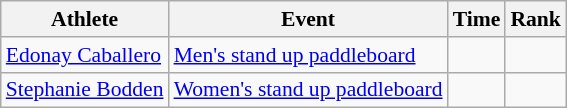<table class=wikitable style=font-size:90%;text-align:center>
<tr>
<th>Athlete</th>
<th>Event</th>
<th>Time</th>
<th>Rank</th>
</tr>
<tr>
<td align=left><a href='#'>Edonay Caballero</a></td>
<td align=left><a href='#'>Men's stand up paddleboard</a></td>
<td></td>
<td></td>
</tr>
<tr>
<td align=left><a href='#'>Stephanie Bodden</a></td>
<td align=left><a href='#'>Women's stand up paddleboard</a></td>
<td></td>
<td></td>
</tr>
</table>
